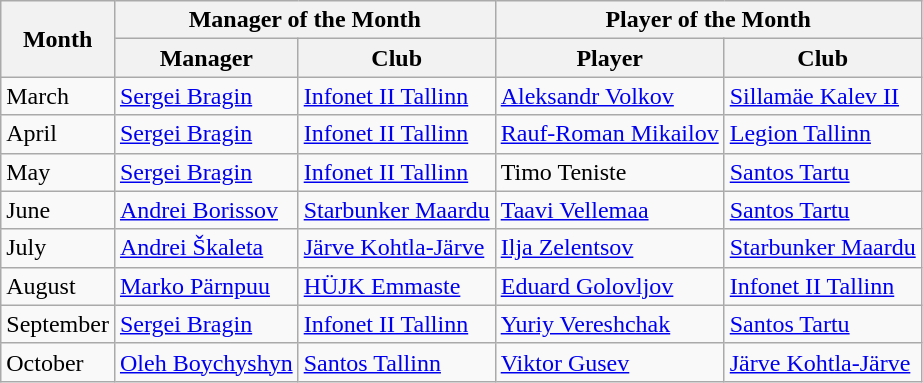<table class="wikitable">
<tr>
<th rowspan="2">Month</th>
<th colspan="2">Manager of the Month</th>
<th colspan="2">Player of the Month</th>
</tr>
<tr>
<th>Manager</th>
<th>Club</th>
<th>Player</th>
<th>Club</th>
</tr>
<tr>
<td>March</td>
<td> <a href='#'>Sergei Bragin</a></td>
<td><a href='#'>Infonet II Tallinn</a></td>
<td> <a href='#'>Aleksandr Volkov</a></td>
<td><a href='#'>Sillamäe Kalev II</a></td>
</tr>
<tr>
<td>April</td>
<td> <a href='#'>Sergei Bragin</a></td>
<td><a href='#'>Infonet II Tallinn</a></td>
<td> <a href='#'>Rauf-Roman Mikailov</a></td>
<td><a href='#'>Legion Tallinn</a></td>
</tr>
<tr>
<td>May</td>
<td> <a href='#'>Sergei Bragin</a></td>
<td><a href='#'>Infonet II Tallinn</a></td>
<td> Timo Teniste</td>
<td><a href='#'>Santos Tartu</a></td>
</tr>
<tr>
<td>June</td>
<td> <a href='#'>Andrei Borissov</a></td>
<td><a href='#'>Starbunker Maardu</a></td>
<td> <a href='#'>Taavi Vellemaa</a></td>
<td><a href='#'>Santos Tartu</a></td>
</tr>
<tr>
<td>July</td>
<td> <a href='#'>Andrei Škaleta</a></td>
<td><a href='#'>Järve Kohtla-Järve</a></td>
<td> <a href='#'>Ilja Zelentsov</a></td>
<td><a href='#'>Starbunker Maardu</a></td>
</tr>
<tr>
<td>August</td>
<td> <a href='#'>Marko Pärnpuu</a></td>
<td><a href='#'>HÜJK Emmaste</a></td>
<td> <a href='#'>Eduard Golovljov</a></td>
<td><a href='#'>Infonet II Tallinn</a></td>
</tr>
<tr>
<td>September</td>
<td> <a href='#'>Sergei Bragin</a></td>
<td><a href='#'>Infonet II Tallinn</a></td>
<td> <a href='#'>Yuriy Vereshchak</a></td>
<td><a href='#'>Santos Tartu</a></td>
</tr>
<tr>
<td>October</td>
<td> <a href='#'>Oleh Boychyshyn</a></td>
<td><a href='#'>Santos Tallinn</a></td>
<td> <a href='#'>Viktor Gusev</a></td>
<td><a href='#'>Järve Kohtla-Järve</a></td>
</tr>
</table>
